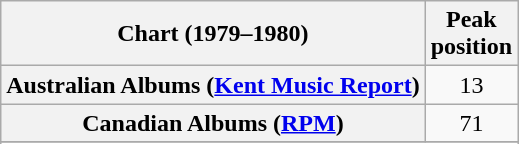<table class="wikitable sortable plainrowheaders" style="text-align:center">
<tr>
<th scope="col">Chart (1979–1980)</th>
<th scope="col">Peak<br>position</th>
</tr>
<tr>
<th scope="row">Australian Albums (<a href='#'>Kent Music Report</a>)</th>
<td>13</td>
</tr>
<tr>
<th scope="row">Canadian Albums (<a href='#'>RPM</a>)</th>
<td>71</td>
</tr>
<tr>
</tr>
<tr>
</tr>
<tr>
</tr>
<tr>
</tr>
</table>
